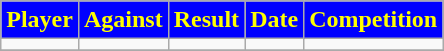<table class="wikitable sortable">
<tr>
<th style="background:#0000FF; color:#ffff00; text-align:center;">Player</th>
<th style="background:#0000FF; color:#ffff00; text-align:center;">Against</th>
<th style="background:#0000FF; color:#ffff00; text-align:center;">Result</th>
<th style="background:#0000FF; color:#ffff00; text-align:center;">Date</th>
<th style="background:#0000FF; color:#ffff00; text-align:center;">Competition</th>
</tr>
<tr align="center">
<td></td>
<td></td>
<td></td>
<td></td>
<td></td>
</tr>
<tr>
</tr>
</table>
